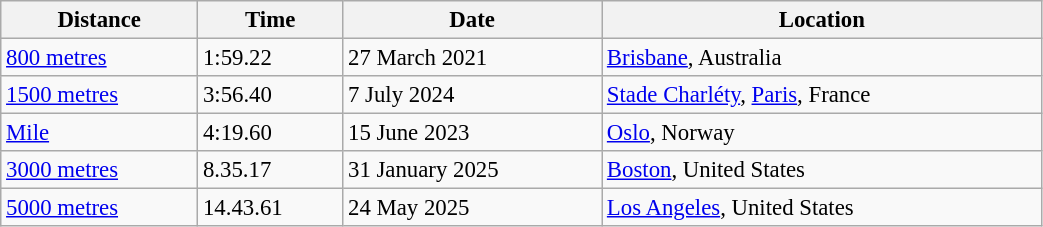<table class="wikitable" style="font-size:95%;" width="55%">
<tr>
<th>Distance</th>
<th>Time</th>
<th>Date</th>
<th>Location</th>
</tr>
<tr>
<td><a href='#'>800 metres</a></td>
<td>1:59.22</td>
<td>27 March 2021</td>
<td><a href='#'>Brisbane</a>, Australia</td>
</tr>
<tr>
<td><a href='#'>1500 metres</a></td>
<td>3:56.40</td>
<td>7 July 2024</td>
<td><a href='#'>Stade Charléty</a>, <a href='#'>Paris</a>, France</td>
</tr>
<tr>
<td><a href='#'>Mile</a></td>
<td>4:19.60</td>
<td>15 June 2023</td>
<td><a href='#'>Oslo</a>, Norway</td>
</tr>
<tr>
<td><a href='#'>3000 metres</a></td>
<td>8.35.17 </td>
<td>31 January 2025</td>
<td><a href='#'>Boston</a>, United States</td>
</tr>
<tr>
<td><a href='#'>5000 metres</a></td>
<td>14.43.61</td>
<td>24 May 2025</td>
<td><a href='#'>Los Angeles</a>, United States</td>
</tr>
</table>
